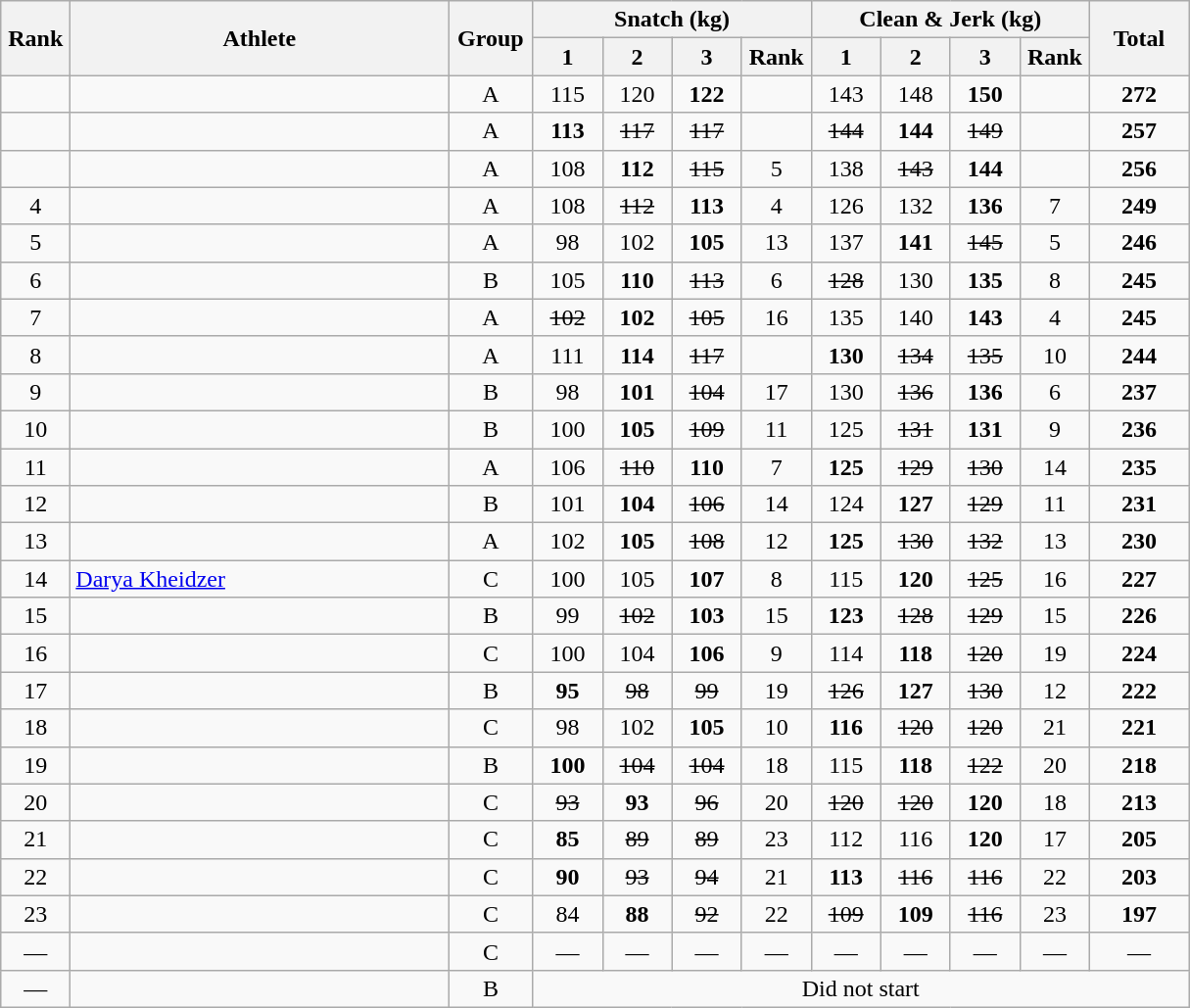<table class = "wikitable" style="text-align:center;">
<tr>
<th rowspan=2 width=40>Rank</th>
<th rowspan=2 width=250>Athlete</th>
<th rowspan=2 width=50>Group</th>
<th colspan=4>Snatch (kg)</th>
<th colspan=4>Clean & Jerk (kg)</th>
<th rowspan=2 width=60>Total</th>
</tr>
<tr>
<th width=40>1</th>
<th width=40>2</th>
<th width=40>3</th>
<th width=40>Rank</th>
<th width=40>1</th>
<th width=40>2</th>
<th width=40>3</th>
<th width=40>Rank</th>
</tr>
<tr>
<td></td>
<td align=left></td>
<td>A</td>
<td>115</td>
<td>120</td>
<td><strong>122</strong></td>
<td></td>
<td>143</td>
<td>148</td>
<td><strong>150</strong></td>
<td></td>
<td><strong>272</strong></td>
</tr>
<tr>
<td></td>
<td align=left></td>
<td>A</td>
<td><strong>113</strong></td>
<td><s>117</s></td>
<td><s>117</s></td>
<td></td>
<td><s>144</s></td>
<td><strong>144</strong></td>
<td><s>149</s></td>
<td></td>
<td><strong>257</strong></td>
</tr>
<tr>
<td></td>
<td align=left></td>
<td>A</td>
<td>108</td>
<td><strong>112</strong></td>
<td><s>115</s></td>
<td>5</td>
<td>138</td>
<td><s>143</s></td>
<td><strong>144</strong></td>
<td></td>
<td><strong>256</strong></td>
</tr>
<tr>
<td>4</td>
<td align=left></td>
<td>A</td>
<td>108</td>
<td><s>112</s></td>
<td><strong>113</strong></td>
<td>4</td>
<td>126</td>
<td>132</td>
<td><strong>136</strong></td>
<td>7</td>
<td><strong>249</strong></td>
</tr>
<tr>
<td>5</td>
<td align=left></td>
<td>A</td>
<td>98</td>
<td>102</td>
<td><strong>105</strong></td>
<td>13</td>
<td>137</td>
<td><strong>141</strong></td>
<td><s>145</s></td>
<td>5</td>
<td><strong>246</strong></td>
</tr>
<tr>
<td>6</td>
<td align=left></td>
<td>B</td>
<td>105</td>
<td><strong>110</strong></td>
<td><s>113</s></td>
<td>6</td>
<td><s>128</s></td>
<td>130</td>
<td><strong>135</strong></td>
<td>8</td>
<td><strong>245</strong></td>
</tr>
<tr>
<td>7</td>
<td align=left></td>
<td>A</td>
<td><s>102</s></td>
<td><strong>102</strong></td>
<td><s>105</s></td>
<td>16</td>
<td>135</td>
<td>140</td>
<td><strong>143</strong></td>
<td>4</td>
<td><strong>245</strong></td>
</tr>
<tr>
<td>8</td>
<td align=left></td>
<td>A</td>
<td>111</td>
<td><strong>114</strong></td>
<td><s>117</s></td>
<td></td>
<td><strong>130</strong></td>
<td><s>134</s></td>
<td><s>135</s></td>
<td>10</td>
<td><strong>244</strong></td>
</tr>
<tr>
<td>9</td>
<td align=left></td>
<td>B</td>
<td>98</td>
<td><strong>101</strong></td>
<td><s>104</s></td>
<td>17</td>
<td>130</td>
<td><s>136</s></td>
<td><strong>136</strong></td>
<td>6</td>
<td><strong>237</strong></td>
</tr>
<tr>
<td>10</td>
<td align=left></td>
<td>B</td>
<td>100</td>
<td><strong>105</strong></td>
<td><s>109</s></td>
<td>11</td>
<td>125</td>
<td><s>131</s></td>
<td><strong>131</strong></td>
<td>9</td>
<td><strong>236</strong></td>
</tr>
<tr>
<td>11</td>
<td align=left></td>
<td>A</td>
<td>106</td>
<td><s>110</s></td>
<td><strong>110</strong></td>
<td>7</td>
<td><strong>125</strong></td>
<td><s>129</s></td>
<td><s>130</s></td>
<td>14</td>
<td><strong>235</strong></td>
</tr>
<tr>
<td>12</td>
<td align=left></td>
<td>B</td>
<td>101</td>
<td><strong>104</strong></td>
<td><s>106</s></td>
<td>14</td>
<td>124</td>
<td><strong>127</strong></td>
<td><s>129</s></td>
<td>11</td>
<td><strong>231</strong></td>
</tr>
<tr>
<td>13</td>
<td align=left></td>
<td>A</td>
<td>102</td>
<td><strong>105</strong></td>
<td><s>108</s></td>
<td>12</td>
<td><strong>125</strong></td>
<td><s>130</s></td>
<td><s>132</s></td>
<td>13</td>
<td><strong>230</strong></td>
</tr>
<tr>
<td>14</td>
<td align=left> <a href='#'>Darya Kheidzer</a> </td>
<td>C</td>
<td>100</td>
<td>105</td>
<td><strong>107</strong></td>
<td>8</td>
<td>115</td>
<td><strong>120</strong></td>
<td><s>125</s></td>
<td>16</td>
<td><strong>227</strong></td>
</tr>
<tr>
<td>15</td>
<td align=left></td>
<td>B</td>
<td>99</td>
<td><s>102</s></td>
<td><strong>103</strong></td>
<td>15</td>
<td><strong>123</strong></td>
<td><s>128</s></td>
<td><s>129</s></td>
<td>15</td>
<td><strong>226</strong></td>
</tr>
<tr>
<td>16</td>
<td align=left></td>
<td>C</td>
<td>100</td>
<td>104</td>
<td><strong>106</strong></td>
<td>9</td>
<td>114</td>
<td><strong>118</strong></td>
<td><s>120</s></td>
<td>19</td>
<td><strong>224</strong></td>
</tr>
<tr>
<td>17</td>
<td align=left></td>
<td>B</td>
<td><strong>95</strong></td>
<td><s>98</s></td>
<td><s>99</s></td>
<td>19</td>
<td><s>126</s></td>
<td><strong>127</strong></td>
<td><s>130</s></td>
<td>12</td>
<td><strong>222</strong></td>
</tr>
<tr>
<td>18</td>
<td align=left></td>
<td>C</td>
<td>98</td>
<td>102</td>
<td><strong>105</strong></td>
<td>10</td>
<td><strong>116</strong></td>
<td><s>120</s></td>
<td><s>120</s></td>
<td>21</td>
<td><strong>221</strong></td>
</tr>
<tr>
<td>19</td>
<td align=left></td>
<td>B</td>
<td><strong>100</strong></td>
<td><s>104</s></td>
<td><s>104</s></td>
<td>18</td>
<td>115</td>
<td><strong>118</strong></td>
<td><s>122</s></td>
<td>20</td>
<td><strong>218</strong></td>
</tr>
<tr>
<td>20</td>
<td align=left></td>
<td>C</td>
<td><s>93</s></td>
<td><strong>93</strong></td>
<td><s>96</s></td>
<td>20</td>
<td><s>120</s></td>
<td><s>120</s></td>
<td><strong>120</strong></td>
<td>18</td>
<td><strong>213</strong></td>
</tr>
<tr>
<td>21</td>
<td align=left></td>
<td>C</td>
<td><strong>85</strong></td>
<td><s>89</s></td>
<td><s>89</s></td>
<td>23</td>
<td>112</td>
<td>116</td>
<td><strong>120</strong></td>
<td>17</td>
<td><strong>205</strong></td>
</tr>
<tr>
<td>22</td>
<td align=left></td>
<td>C</td>
<td><strong>90</strong></td>
<td><s>93</s></td>
<td><s>94</s></td>
<td>21</td>
<td><strong>113</strong></td>
<td><s>116</s></td>
<td><s>116</s></td>
<td>22</td>
<td><strong>203</strong></td>
</tr>
<tr>
<td>23</td>
<td align=left></td>
<td>C</td>
<td>84</td>
<td><strong>88</strong></td>
<td><s>92</s></td>
<td>22</td>
<td><s>109</s></td>
<td><strong>109</strong></td>
<td><s>116</s></td>
<td>23</td>
<td><strong>197</strong></td>
</tr>
<tr>
<td>—</td>
<td align=left></td>
<td>C</td>
<td>—</td>
<td>—</td>
<td>—</td>
<td>—</td>
<td>—</td>
<td>—</td>
<td>—</td>
<td>—</td>
<td>—</td>
</tr>
<tr>
<td>—</td>
<td align=left></td>
<td>B</td>
<td colspan=9>Did not start</td>
</tr>
</table>
